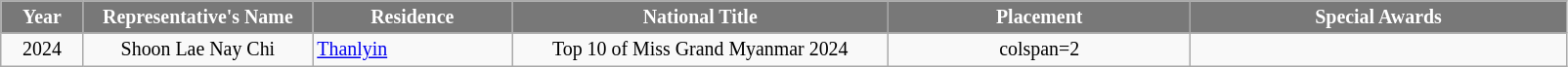<table class="wikitable sortable" style="font-size: 83%; text-align:center">
<tr>
<th width="50" style="background-color:#787878;color:#FFFFFF;">Year</th>
<th width="150" style="background-color:#787878;color:#FFFFFF;">Representative's Name</th>
<th width="130" style="background-color:#787878;color:#FFFFFF;">Residence</th>
<th width="250" style="background-color:#787878;color:#FFFFFF;">National Title</th>
<th width="200" style="background-color:#787878;color:#FFFFFF;">Placement</th>
<th width="250" style="background-color:#787878;color:#FFFFFF;">Special Awards</th>
</tr>
<tr>
<td>2024</td>
<td>Shoon Lae Nay Chi</td>
<td align=left> <a href='#'>Thanlyin</a></td>
<td>Top 10 of Miss Grand Myanmar 2024</td>
<td>colspan=2 </td>
</tr>
</table>
